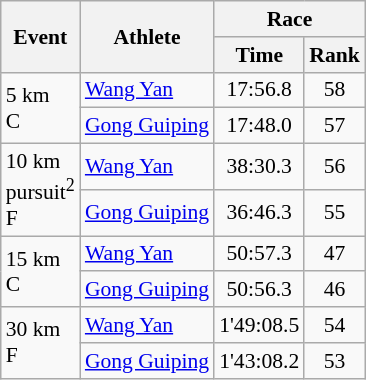<table class="wikitable" border="1" style="font-size:90%">
<tr>
<th rowspan=2>Event</th>
<th rowspan=2>Athlete</th>
<th colspan=2>Race</th>
</tr>
<tr>
<th>Time</th>
<th>Rank</th>
</tr>
<tr>
<td rowspan=2>5 km <br> C</td>
<td><a href='#'>Wang Yan</a></td>
<td align=center>17:56.8</td>
<td align=center>58</td>
</tr>
<tr>
<td><a href='#'>Gong Guiping</a></td>
<td align=center>17:48.0</td>
<td align=center>57</td>
</tr>
<tr>
<td rowspan=2>10 km <br> pursuit<sup>2</sup> <br> F</td>
<td><a href='#'>Wang Yan</a></td>
<td align=center>38:30.3</td>
<td align=center>56</td>
</tr>
<tr>
<td><a href='#'>Gong Guiping</a></td>
<td align=center>36:46.3</td>
<td align=center>55</td>
</tr>
<tr>
<td rowspan=2>15 km <br> C</td>
<td><a href='#'>Wang Yan</a></td>
<td align=center>50:57.3</td>
<td align=center>47</td>
</tr>
<tr>
<td><a href='#'>Gong Guiping</a></td>
<td align=center>50:56.3</td>
<td align=center>46</td>
</tr>
<tr>
<td rowspan=2>30 km <br> F</td>
<td><a href='#'>Wang Yan</a></td>
<td align=center>1'49:08.5</td>
<td align=center>54</td>
</tr>
<tr>
<td><a href='#'>Gong Guiping</a></td>
<td align=center>1'43:08.2</td>
<td align=center>53</td>
</tr>
</table>
